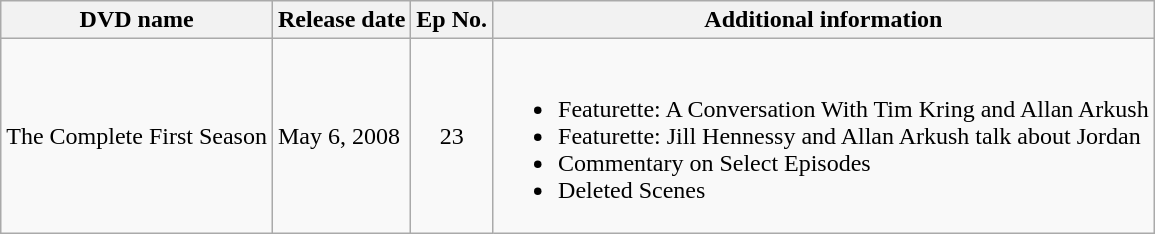<table class="wikitable">
<tr>
<th>DVD name</th>
<th>Release date</th>
<th>Ep No.</th>
<th>Additional information</th>
</tr>
<tr>
<td>The Complete First Season</td>
<td>May 6, 2008</td>
<td align="center">23</td>
<td><br><ul><li>Featurette: A Conversation With Tim Kring and Allan Arkush</li><li>Featurette: Jill Hennessy and Allan Arkush talk about Jordan</li><li>Commentary on Select Episodes</li><li>Deleted Scenes</li></ul></td>
</tr>
</table>
